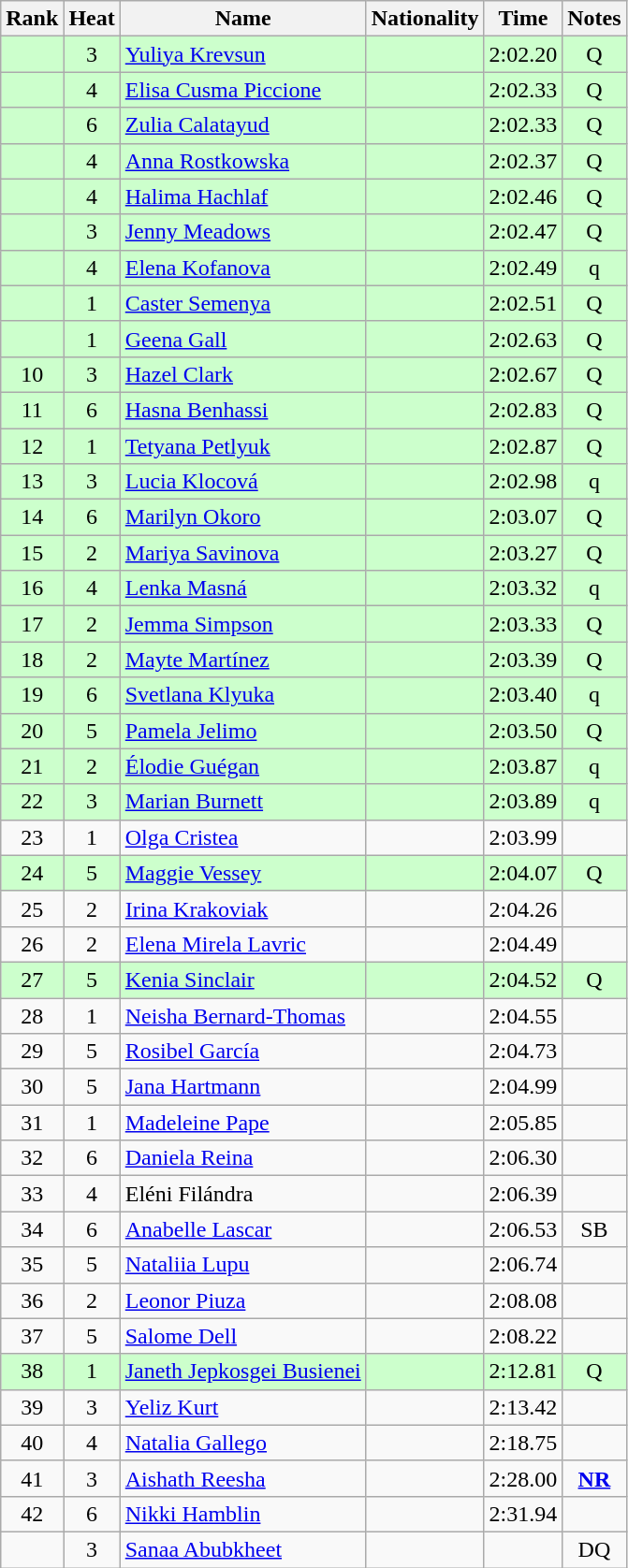<table class="wikitable sortable" style="text-align:center">
<tr>
<th>Rank</th>
<th>Heat</th>
<th>Name</th>
<th>Nationality</th>
<th>Time</th>
<th>Notes</th>
</tr>
<tr bgcolor=ccffcc>
<td></td>
<td>3</td>
<td align=left><a href='#'>Yuliya Krevsun</a></td>
<td align=left></td>
<td>2:02.20</td>
<td>Q</td>
</tr>
<tr bgcolor=ccffcc>
<td></td>
<td>4</td>
<td align=left><a href='#'>Elisa Cusma Piccione</a></td>
<td align=left></td>
<td>2:02.33</td>
<td>Q</td>
</tr>
<tr bgcolor=ccffcc>
<td></td>
<td>6</td>
<td align=left><a href='#'>Zulia Calatayud</a></td>
<td align=left></td>
<td>2:02.33</td>
<td>Q</td>
</tr>
<tr bgcolor=ccffcc>
<td></td>
<td>4</td>
<td align=left><a href='#'>Anna Rostkowska</a></td>
<td align=left></td>
<td>2:02.37</td>
<td>Q</td>
</tr>
<tr bgcolor=ccffcc>
<td></td>
<td>4</td>
<td align=left><a href='#'>Halima Hachlaf</a></td>
<td align=left></td>
<td>2:02.46</td>
<td>Q</td>
</tr>
<tr bgcolor=ccffcc>
<td></td>
<td>3</td>
<td align=left><a href='#'>Jenny Meadows</a></td>
<td align=left></td>
<td>2:02.47</td>
<td>Q</td>
</tr>
<tr bgcolor=ccffcc>
<td></td>
<td>4</td>
<td align=left><a href='#'>Elena Kofanova</a></td>
<td align=left></td>
<td>2:02.49</td>
<td>q</td>
</tr>
<tr bgcolor=ccffcc>
<td></td>
<td>1</td>
<td align=left><a href='#'>Caster Semenya</a></td>
<td align=left></td>
<td>2:02.51</td>
<td>Q</td>
</tr>
<tr bgcolor=ccffcc>
<td></td>
<td>1</td>
<td align=left><a href='#'>Geena Gall</a></td>
<td align=left></td>
<td>2:02.63</td>
<td>Q</td>
</tr>
<tr bgcolor=ccffcc>
<td>10</td>
<td>3</td>
<td align=left><a href='#'>Hazel Clark</a></td>
<td align=left></td>
<td>2:02.67</td>
<td>Q</td>
</tr>
<tr bgcolor=ccffcc>
<td>11</td>
<td>6</td>
<td align=left><a href='#'>Hasna Benhassi</a></td>
<td align=left></td>
<td>2:02.83</td>
<td>Q</td>
</tr>
<tr bgcolor=ccffcc>
<td>12</td>
<td>1</td>
<td align=left><a href='#'>Tetyana Petlyuk</a></td>
<td align=left></td>
<td>2:02.87</td>
<td>Q</td>
</tr>
<tr bgcolor=ccffcc>
<td>13</td>
<td>3</td>
<td align=left><a href='#'>Lucia Klocová</a></td>
<td align=left></td>
<td>2:02.98</td>
<td>q</td>
</tr>
<tr bgcolor=ccffcc>
<td>14</td>
<td>6</td>
<td align=left><a href='#'>Marilyn Okoro</a></td>
<td align=left></td>
<td>2:03.07</td>
<td>Q</td>
</tr>
<tr bgcolor=ccffcc>
<td>15</td>
<td>2</td>
<td align=left><a href='#'>Mariya Savinova</a></td>
<td align=left></td>
<td>2:03.27</td>
<td>Q</td>
</tr>
<tr bgcolor=ccffcc>
<td>16</td>
<td>4</td>
<td align=left><a href='#'>Lenka Masná</a></td>
<td align=left></td>
<td>2:03.32</td>
<td>q</td>
</tr>
<tr bgcolor=ccffcc>
<td>17</td>
<td>2</td>
<td align=left><a href='#'>Jemma Simpson</a></td>
<td align=left></td>
<td>2:03.33</td>
<td>Q</td>
</tr>
<tr bgcolor=ccffcc>
<td>18</td>
<td>2</td>
<td align=left><a href='#'>Mayte Martínez</a></td>
<td align=left></td>
<td>2:03.39</td>
<td>Q</td>
</tr>
<tr bgcolor=ccffcc>
<td>19</td>
<td>6</td>
<td align=left><a href='#'>Svetlana Klyuka</a></td>
<td align=left></td>
<td>2:03.40</td>
<td>q</td>
</tr>
<tr bgcolor=ccffcc>
<td>20</td>
<td>5</td>
<td align=left><a href='#'>Pamela Jelimo</a></td>
<td align=left></td>
<td>2:03.50</td>
<td>Q</td>
</tr>
<tr bgcolor=ccffcc>
<td>21</td>
<td>2</td>
<td align=left><a href='#'>Élodie Guégan</a></td>
<td align=left></td>
<td>2:03.87</td>
<td>q</td>
</tr>
<tr bgcolor=ccffcc>
<td>22</td>
<td>3</td>
<td align=left><a href='#'>Marian Burnett</a></td>
<td align=left></td>
<td>2:03.89</td>
<td>q</td>
</tr>
<tr>
<td>23</td>
<td>1</td>
<td align=left><a href='#'>Olga Cristea</a></td>
<td align=left></td>
<td>2:03.99</td>
<td></td>
</tr>
<tr bgcolor=ccffcc>
<td>24</td>
<td>5</td>
<td align=left><a href='#'>Maggie Vessey</a></td>
<td align=left></td>
<td>2:04.07</td>
<td>Q</td>
</tr>
<tr>
<td>25</td>
<td>2</td>
<td align=left><a href='#'>Irina Krakoviak</a></td>
<td align=left></td>
<td>2:04.26</td>
<td></td>
</tr>
<tr>
<td>26</td>
<td>2</td>
<td align=left><a href='#'>Elena Mirela Lavric</a></td>
<td align=left></td>
<td>2:04.49</td>
<td></td>
</tr>
<tr bgcolor=ccffcc>
<td>27</td>
<td>5</td>
<td align=left><a href='#'>Kenia Sinclair</a></td>
<td align=left></td>
<td>2:04.52</td>
<td>Q</td>
</tr>
<tr>
<td>28</td>
<td>1</td>
<td align=left><a href='#'>Neisha Bernard-Thomas</a></td>
<td align=left></td>
<td>2:04.55</td>
<td></td>
</tr>
<tr>
<td>29</td>
<td>5</td>
<td align=left><a href='#'>Rosibel García</a></td>
<td align=left></td>
<td>2:04.73</td>
<td></td>
</tr>
<tr>
<td>30</td>
<td>5</td>
<td align=left><a href='#'>Jana Hartmann</a></td>
<td align=left></td>
<td>2:04.99</td>
<td></td>
</tr>
<tr>
<td>31</td>
<td>1</td>
<td align=left><a href='#'>Madeleine Pape</a></td>
<td align=left></td>
<td>2:05.85</td>
<td></td>
</tr>
<tr>
<td>32</td>
<td>6</td>
<td align=left><a href='#'>Daniela Reina</a></td>
<td align=left></td>
<td>2:06.30</td>
<td></td>
</tr>
<tr>
<td>33</td>
<td>4</td>
<td align=left>Eléni Filándra</td>
<td align=left></td>
<td>2:06.39</td>
<td></td>
</tr>
<tr>
<td>34</td>
<td>6</td>
<td align=left><a href='#'>Anabelle Lascar</a></td>
<td align=left></td>
<td>2:06.53</td>
<td>SB</td>
</tr>
<tr>
<td>35</td>
<td>5</td>
<td align=left><a href='#'>Nataliia Lupu</a></td>
<td align=left></td>
<td>2:06.74</td>
<td></td>
</tr>
<tr>
<td>36</td>
<td>2</td>
<td align=left><a href='#'>Leonor Piuza</a></td>
<td align=left></td>
<td>2:08.08</td>
<td></td>
</tr>
<tr>
<td>37</td>
<td>5</td>
<td align=left><a href='#'>Salome Dell</a></td>
<td align=left></td>
<td>2:08.22</td>
<td></td>
</tr>
<tr bgcolor=ccffcc>
<td>38</td>
<td>1</td>
<td align=left><a href='#'>Janeth Jepkosgei Busienei</a></td>
<td align=left></td>
<td>2:12.81</td>
<td>Q</td>
</tr>
<tr>
<td>39</td>
<td>3</td>
<td align=left><a href='#'>Yeliz Kurt</a></td>
<td align=left></td>
<td>2:13.42</td>
<td></td>
</tr>
<tr>
<td>40</td>
<td>4</td>
<td align=left><a href='#'>Natalia Gallego</a></td>
<td align=left></td>
<td>2:18.75</td>
<td></td>
</tr>
<tr>
<td>41</td>
<td>3</td>
<td align=left><a href='#'>Aishath Reesha</a></td>
<td align=left></td>
<td>2:28.00</td>
<td><strong><a href='#'>NR</a></strong></td>
</tr>
<tr>
<td>42</td>
<td>6</td>
<td align=left><a href='#'>Nikki Hamblin</a></td>
<td align=left></td>
<td>2:31.94</td>
<td></td>
</tr>
<tr>
<td></td>
<td>3</td>
<td align=left><a href='#'>Sanaa Abubkheet</a></td>
<td align=left></td>
<td></td>
<td>DQ</td>
</tr>
</table>
